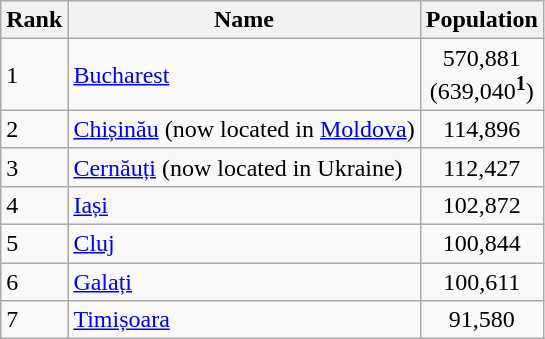<table class="wikitable">
<tr>
<th>Rank</th>
<th>Name</th>
<th>Population</th>
</tr>
<tr>
<td align="left">1</td>
<td align="left"><a href='#'>Bucharest</a></td>
<td align="center">570,881<br>(639,040<sup><strong>1</strong></sup>)</td>
</tr>
<tr>
<td align="left">2</td>
<td align="left"><a href='#'>Chișinău</a> (now located in <a href='#'>Moldova</a>)</td>
<td align="center">114,896</td>
</tr>
<tr>
<td align="left">3</td>
<td align="left"><a href='#'>Cernăuți</a> (now located in Ukraine)</td>
<td align="center">112,427</td>
</tr>
<tr>
<td align="left">4</td>
<td align="left"><a href='#'>Iași</a></td>
<td align="center">102,872</td>
</tr>
<tr>
<td align="left">5</td>
<td align="left"><a href='#'>Cluj</a></td>
<td align="center">100,844</td>
</tr>
<tr>
<td align="left">6</td>
<td align="left"><a href='#'>Galați</a></td>
<td align="center">100,611</td>
</tr>
<tr>
<td align="left">7</td>
<td align="left"><a href='#'>Timișoara</a></td>
<td align="center">91,580</td>
</tr>
</table>
